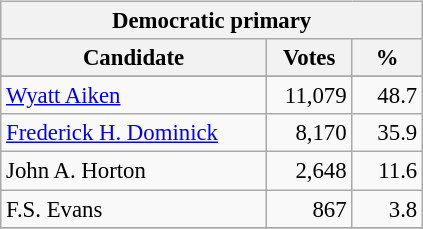<table class="wikitable" align="left" style="margin: 1em 1em 1em 0; font-size: 95%;">
<tr>
<th colspan="3">Democratic primary</th>
</tr>
<tr>
<th colspan="1" style="width: 170px">Candidate</th>
<th style="width: 50px">Votes</th>
<th style="width: 40px">%</th>
</tr>
<tr>
</tr>
<tr>
<td><a href='#'>Wyatt Aiken</a></td>
<td align="right">11,079</td>
<td align="right">48.7</td>
</tr>
<tr>
<td><a href='#'>Frederick H. Dominick</a></td>
<td align="right">8,170</td>
<td align="right">35.9</td>
</tr>
<tr>
<td>John A. Horton</td>
<td align="right">2,648</td>
<td align="right">11.6</td>
</tr>
<tr>
<td>F.S. Evans</td>
<td align="right">867</td>
<td align="right">3.8</td>
</tr>
<tr>
</tr>
</table>
